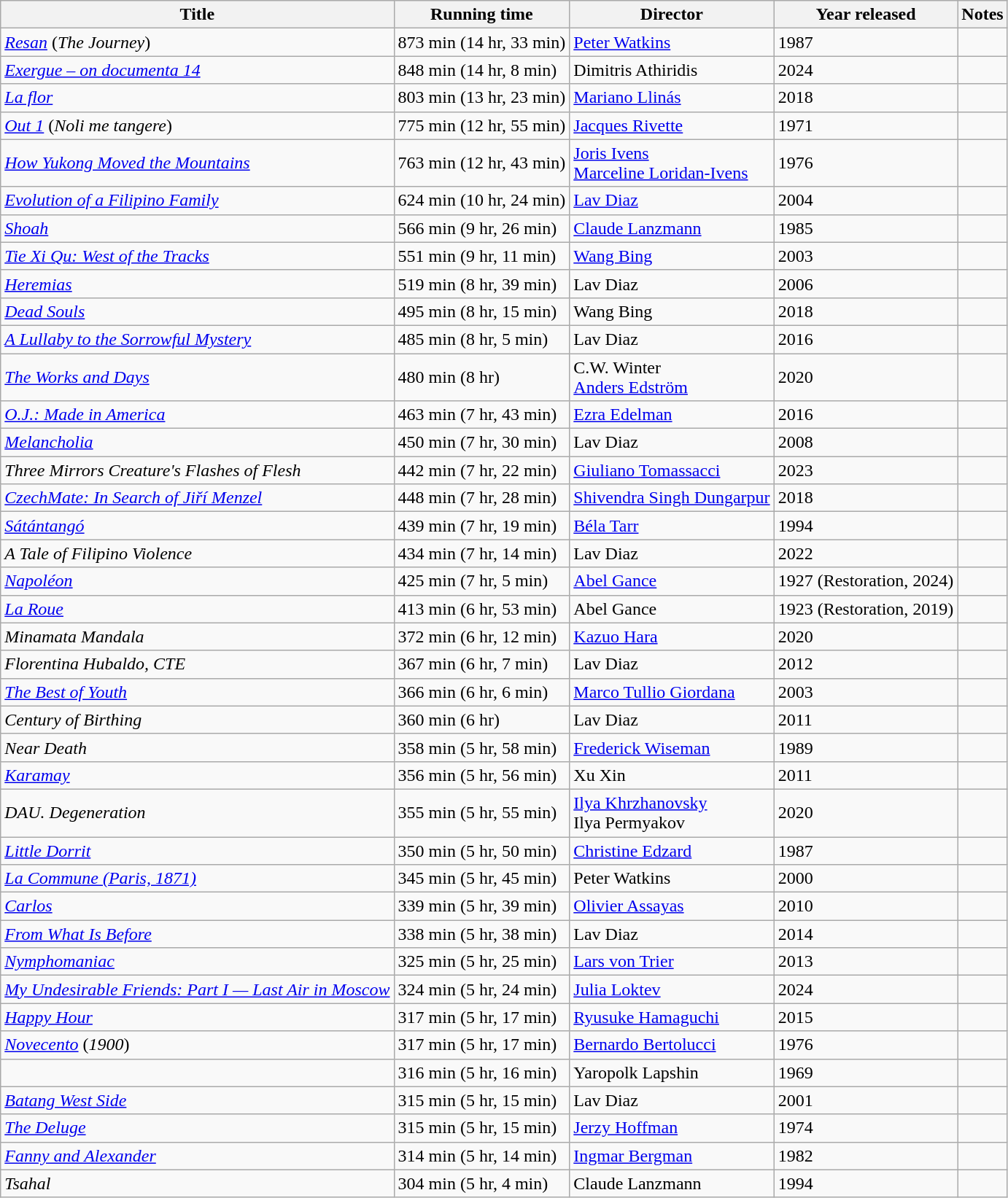<table class="wikitable sortable">
<tr>
<th>Title</th>
<th>Running time</th>
<th>Director</th>
<th>Year released</th>
<th scope="col" class="unsortable">Notes</th>
</tr>
<tr>
<td><em><a href='#'>Resan</a></em> (<em>The Journey</em>)</td>
<td>873 min (14 hr, 33 min)</td>
<td><a href='#'>Peter Watkins</a></td>
<td>1987</td>
<td></td>
</tr>
<tr>
<td><em><a href='#'>Exergue – on documenta 14</a></em></td>
<td>848 min (14 hr, 8 min)</td>
<td>Dimitris Athiridis</td>
<td>2024</td>
<td></td>
</tr>
<tr>
<td><em><a href='#'>La flor</a></em></td>
<td>803 min (13 hr, 23 min)</td>
<td><a href='#'>Mariano Llinás</a></td>
<td>2018</td>
<td></td>
</tr>
<tr>
<td><em><a href='#'>Out 1</a></em> (<em>Noli me tangere</em>)</td>
<td>775 min (12 hr, 55 min)</td>
<td><a href='#'>Jacques Rivette</a></td>
<td>1971</td>
<td></td>
</tr>
<tr>
<td><em><a href='#'>How Yukong Moved the Mountains</a></em></td>
<td>763 min (12 hr, 43 min)</td>
<td><a href='#'>Joris Ivens</a><br><a href='#'>Marceline Loridan-Ivens</a></td>
<td>1976</td>
<td></td>
</tr>
<tr>
<td><em><a href='#'>Evolution of a Filipino Family</a></em></td>
<td>624 min (10 hr, 24 min)</td>
<td><a href='#'>Lav Diaz</a></td>
<td>2004</td>
<td></td>
</tr>
<tr>
<td><em><a href='#'>Shoah</a></em></td>
<td>566 min (9 hr, 26 min)</td>
<td><a href='#'>Claude Lanzmann</a></td>
<td>1985</td>
<td></td>
</tr>
<tr>
<td><em><a href='#'>Tie Xi Qu: West of the Tracks</a></em></td>
<td>551 min (9 hr, 11 min)</td>
<td><a href='#'>Wang Bing</a></td>
<td>2003</td>
<td></td>
</tr>
<tr>
<td><em><a href='#'>Heremias</a></em></td>
<td>519 min (8 hr, 39 min)</td>
<td>Lav Diaz</td>
<td>2006</td>
<td></td>
</tr>
<tr>
<td><em><a href='#'>Dead Souls</a></em></td>
<td>495 min (8 hr, 15 min)</td>
<td>Wang Bing</td>
<td>2018</td>
<td></td>
</tr>
<tr>
<td><em><a href='#'>A Lullaby to the Sorrowful Mystery</a></em></td>
<td>485 min (8 hr, 5 min)</td>
<td>Lav Diaz</td>
<td>2016</td>
<td></td>
</tr>
<tr>
<td><em><a href='#'>The Works and Days</a></em></td>
<td>480 min (8 hr)</td>
<td>C.W. Winter<br><a href='#'>Anders Edström</a></td>
<td>2020</td>
<td></td>
</tr>
<tr>
<td><em><a href='#'>O.J.: Made in America</a></em></td>
<td>463 min (7 hr, 43 min)</td>
<td><a href='#'>Ezra Edelman</a></td>
<td>2016</td>
<td></td>
</tr>
<tr>
<td><em><a href='#'>Melancholia</a></em></td>
<td>450 min (7 hr, 30 min)</td>
<td>Lav Diaz</td>
<td>2008</td>
<td></td>
</tr>
<tr>
<td><em>Three Mirrors Creature's Flashes of Flesh</em></td>
<td>442 min (7 hr, 22 min)</td>
<td><a href='#'>Giuliano Tomassacci</a></td>
<td>2023</td>
<td></td>
</tr>
<tr>
<td><em><a href='#'>CzechMate: In Search of Jiří Menzel</a></em></td>
<td>448 min (7 hr, 28 min)</td>
<td><a href='#'>Shivendra Singh Dungarpur</a></td>
<td>2018</td>
<td></td>
</tr>
<tr>
<td><em><a href='#'>Sátántangó</a></em></td>
<td>439 min (7 hr, 19 min)</td>
<td><a href='#'>Béla Tarr</a></td>
<td>1994</td>
<td></td>
</tr>
<tr>
<td><em>A Tale of Filipino Violence</em></td>
<td>434 min (7 hr, 14 min)</td>
<td>Lav Diaz</td>
<td>2022</td>
<td></td>
</tr>
<tr>
<td><em><a href='#'>Napoléon</a></em></td>
<td>425 min (7 hr, 5 min)</td>
<td><a href='#'>Abel Gance</a></td>
<td>1927 (Restoration, 2024)</td>
<td></td>
</tr>
<tr>
<td><em><a href='#'>La Roue</a></em></td>
<td>413 min (6 hr, 53 min)</td>
<td>Abel Gance</td>
<td>1923 (Restoration, 2019)</td>
<td></td>
</tr>
<tr>
<td><em>Minamata Mandala</em></td>
<td>372 min (6 hr, 12 min)</td>
<td><a href='#'>Kazuo Hara</a></td>
<td>2020</td>
<td></td>
</tr>
<tr>
<td><em>Florentina Hubaldo, CTE</em></td>
<td>367 min (6 hr, 7 min)</td>
<td>Lav Diaz</td>
<td>2012</td>
<td></td>
</tr>
<tr>
<td><em><a href='#'>The Best of Youth</a></em></td>
<td>366 min (6 hr, 6 min)</td>
<td><a href='#'>Marco Tullio Giordana</a></td>
<td>2003</td>
<td></td>
</tr>
<tr>
<td><em>Century of Birthing</em></td>
<td>360 min (6 hr)</td>
<td>Lav Diaz</td>
<td>2011</td>
<td></td>
</tr>
<tr>
<td><em>Near Death</em></td>
<td>358 min (5 hr, 58 min)</td>
<td><a href='#'>Frederick Wiseman</a></td>
<td>1989</td>
<td></td>
</tr>
<tr>
<td><em><a href='#'>Karamay</a></em></td>
<td>356 min (5 hr, 56 min)</td>
<td>Xu Xin</td>
<td>2011</td>
<td></td>
</tr>
<tr>
<td><em>DAU. Degeneration</em></td>
<td>355 min (5 hr, 55 min)</td>
<td><a href='#'>Ilya Khrzhanovsky</a><br>Ilya Permyakov</td>
<td>2020</td>
<td></td>
</tr>
<tr>
<td><em><a href='#'>Little Dorrit</a></em></td>
<td>350 min (5 hr, 50 min)</td>
<td><a href='#'>Christine Edzard</a></td>
<td>1987</td>
<td></td>
</tr>
<tr>
<td><em><a href='#'>La Commune (Paris, 1871)</a></em></td>
<td>345 min (5 hr, 45 min)</td>
<td>Peter Watkins</td>
<td>2000</td>
<td></td>
</tr>
<tr>
<td><em><a href='#'>Carlos</a></em></td>
<td>339 min (5 hr, 39 min)</td>
<td><a href='#'>Olivier Assayas</a></td>
<td>2010</td>
<td></td>
</tr>
<tr>
<td><em><a href='#'>From What Is Before</a></em></td>
<td>338 min (5 hr, 38 min)</td>
<td>Lav Diaz</td>
<td>2014</td>
<td></td>
</tr>
<tr>
<td><em><a href='#'>Nymphomaniac</a></em></td>
<td>325 min (5 hr, 25 min)</td>
<td><a href='#'>Lars von Trier</a></td>
<td>2013</td>
<td></td>
</tr>
<tr>
<td><em><a href='#'>My Undesirable Friends: Part I — Last Air in Moscow</a></em></td>
<td>324 min (5 hr, 24 min)</td>
<td><a href='#'>Julia Loktev</a></td>
<td>2024</td>
<td></td>
</tr>
<tr>
<td><em><a href='#'>Happy Hour</a></em></td>
<td>317 min (5 hr, 17 min)</td>
<td><a href='#'>Ryusuke Hamaguchi</a></td>
<td>2015</td>
<td></td>
</tr>
<tr>
<td><em><a href='#'>Novecento</a></em> (<em>1900</em>)</td>
<td>317 min (5 hr, 17 min)</td>
<td><a href='#'>Bernardo Bertolucci</a></td>
<td>1976</td>
<td></td>
</tr>
<tr>
<td><em></em></td>
<td>316 min (5 hr, 16 min)</td>
<td>Yaropolk Lapshin</td>
<td>1969</td>
<td></td>
</tr>
<tr>
<td><em><a href='#'>Batang West Side</a></em></td>
<td>315 min (5 hr, 15 min)</td>
<td>Lav Diaz</td>
<td>2001</td>
<td></td>
</tr>
<tr>
<td><em><a href='#'>The Deluge</a></em></td>
<td>315 min (5 hr, 15 min)</td>
<td><a href='#'>Jerzy Hoffman</a></td>
<td>1974</td>
<td></td>
</tr>
<tr>
<td><em><a href='#'>Fanny and Alexander</a></em></td>
<td>314 min (5 hr, 14 min)</td>
<td><a href='#'>Ingmar Bergman</a></td>
<td>1982</td>
<td></td>
</tr>
<tr>
<td><em>Tsahal</em></td>
<td>304 min (5 hr, 4 min)</td>
<td>Claude Lanzmann</td>
<td>1994</td>
<td></td>
</tr>
</table>
